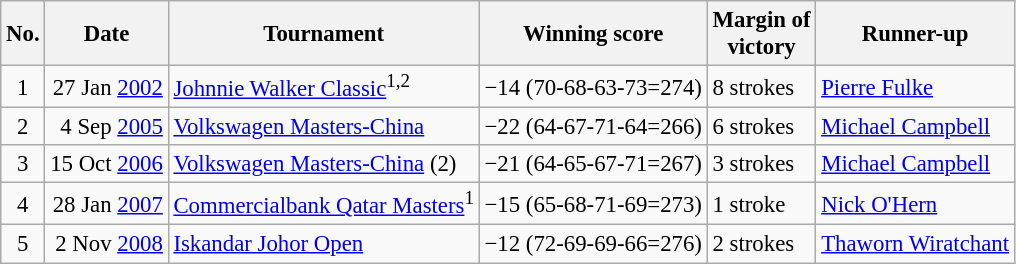<table class="wikitable" style="font-size:95%;">
<tr>
<th>No.</th>
<th>Date</th>
<th>Tournament</th>
<th>Winning score</th>
<th>Margin of<br>victory</th>
<th>Runner-up</th>
</tr>
<tr>
<td align=center>1</td>
<td align=right>27 Jan <a href='#'>2002</a></td>
<td><a href='#'>Johnnie Walker Classic</a><sup>1,2</sup></td>
<td>−14 (70-68-63-73=274)</td>
<td>8 strokes</td>
<td> <a href='#'>Pierre Fulke</a></td>
</tr>
<tr>
<td align=center>2</td>
<td align=right>4 Sep <a href='#'>2005</a></td>
<td><a href='#'>Volkswagen Masters-China</a></td>
<td>−22 (64-67-71-64=266)</td>
<td>6 strokes</td>
<td> <a href='#'>Michael Campbell</a></td>
</tr>
<tr>
<td align=center>3</td>
<td align=right>15 Oct <a href='#'>2006</a></td>
<td><a href='#'>Volkswagen Masters-China</a> (2)</td>
<td>−21 (64-65-67-71=267)</td>
<td>3 strokes</td>
<td> <a href='#'>Michael Campbell</a></td>
</tr>
<tr>
<td align=center>4</td>
<td align=right>28 Jan <a href='#'>2007</a></td>
<td><a href='#'>Commercialbank Qatar Masters</a><sup>1</sup></td>
<td>−15 (65-68-71-69=273)</td>
<td>1 stroke</td>
<td> <a href='#'>Nick O'Hern</a></td>
</tr>
<tr>
<td align=center>5</td>
<td align=right>2 Nov <a href='#'>2008</a></td>
<td><a href='#'>Iskandar Johor Open</a></td>
<td>−12 (72-69-69-66=276)</td>
<td>2 strokes</td>
<td> <a href='#'>Thaworn Wiratchant</a></td>
</tr>
</table>
